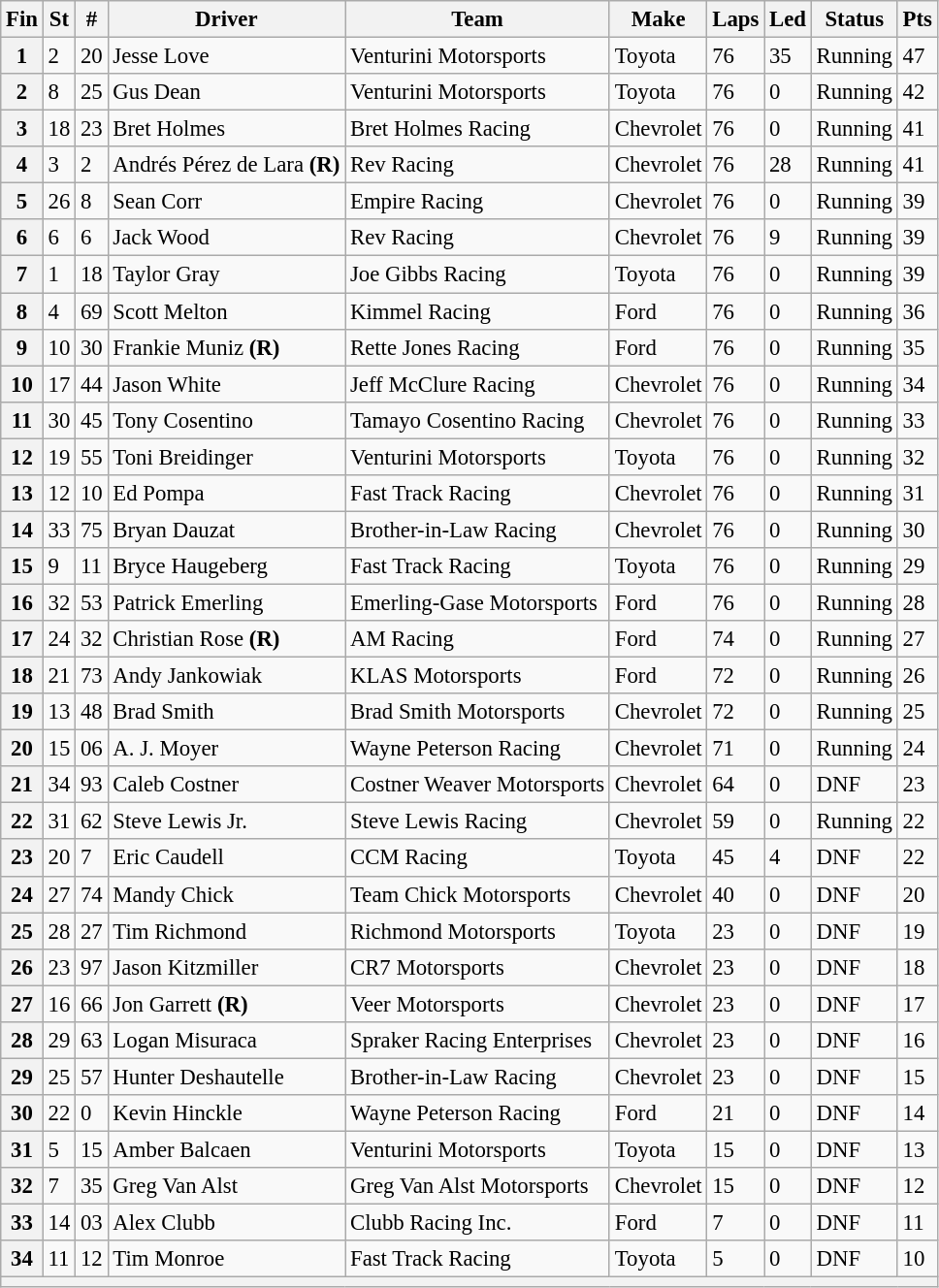<table class="wikitable" style="font-size:95%">
<tr>
<th>Fin</th>
<th>St</th>
<th>#</th>
<th>Driver</th>
<th>Team</th>
<th>Make</th>
<th>Laps</th>
<th>Led</th>
<th>Status</th>
<th>Pts</th>
</tr>
<tr>
<th>1</th>
<td>2</td>
<td>20</td>
<td>Jesse Love</td>
<td>Venturini Motorsports</td>
<td>Toyota</td>
<td>76</td>
<td>35</td>
<td>Running</td>
<td>47</td>
</tr>
<tr>
<th>2</th>
<td>8</td>
<td>25</td>
<td>Gus Dean</td>
<td>Venturini Motorsports</td>
<td>Toyota</td>
<td>76</td>
<td>0</td>
<td>Running</td>
<td>42</td>
</tr>
<tr>
<th>3</th>
<td>18</td>
<td>23</td>
<td>Bret Holmes</td>
<td>Bret Holmes Racing</td>
<td>Chevrolet</td>
<td>76</td>
<td>0</td>
<td>Running</td>
<td>41</td>
</tr>
<tr>
<th>4</th>
<td>3</td>
<td>2</td>
<td>Andrés Pérez de Lara <strong>(R)</strong></td>
<td>Rev Racing</td>
<td>Chevrolet</td>
<td>76</td>
<td>28</td>
<td>Running</td>
<td>41</td>
</tr>
<tr>
<th>5</th>
<td>26</td>
<td>8</td>
<td>Sean Corr</td>
<td>Empire Racing</td>
<td>Chevrolet</td>
<td>76</td>
<td>0</td>
<td>Running</td>
<td>39</td>
</tr>
<tr>
<th>6</th>
<td>6</td>
<td>6</td>
<td>Jack Wood</td>
<td>Rev Racing</td>
<td>Chevrolet</td>
<td>76</td>
<td>9</td>
<td>Running</td>
<td>39</td>
</tr>
<tr>
<th>7</th>
<td>1</td>
<td>18</td>
<td>Taylor Gray</td>
<td>Joe Gibbs Racing</td>
<td>Toyota</td>
<td>76</td>
<td>0</td>
<td>Running</td>
<td>39</td>
</tr>
<tr>
<th>8</th>
<td>4</td>
<td>69</td>
<td>Scott Melton</td>
<td>Kimmel Racing</td>
<td>Ford</td>
<td>76</td>
<td>0</td>
<td>Running</td>
<td>36</td>
</tr>
<tr>
<th>9</th>
<td>10</td>
<td>30</td>
<td>Frankie Muniz <strong>(R)</strong></td>
<td>Rette Jones Racing</td>
<td>Ford</td>
<td>76</td>
<td>0</td>
<td>Running</td>
<td>35</td>
</tr>
<tr>
<th>10</th>
<td>17</td>
<td>44</td>
<td>Jason White</td>
<td>Jeff McClure Racing</td>
<td>Chevrolet</td>
<td>76</td>
<td>0</td>
<td>Running</td>
<td>34</td>
</tr>
<tr>
<th>11</th>
<td>30</td>
<td>45</td>
<td>Tony Cosentino</td>
<td>Tamayo Cosentino Racing</td>
<td>Chevrolet</td>
<td>76</td>
<td>0</td>
<td>Running</td>
<td>33</td>
</tr>
<tr>
<th>12</th>
<td>19</td>
<td>55</td>
<td>Toni Breidinger</td>
<td>Venturini Motorsports</td>
<td>Toyota</td>
<td>76</td>
<td>0</td>
<td>Running</td>
<td>32</td>
</tr>
<tr>
<th>13</th>
<td>12</td>
<td>10</td>
<td>Ed Pompa</td>
<td>Fast Track Racing</td>
<td>Chevrolet</td>
<td>76</td>
<td>0</td>
<td>Running</td>
<td>31</td>
</tr>
<tr>
<th>14</th>
<td>33</td>
<td>75</td>
<td>Bryan Dauzat</td>
<td>Brother-in-Law Racing</td>
<td>Chevrolet</td>
<td>76</td>
<td>0</td>
<td>Running</td>
<td>30</td>
</tr>
<tr>
<th>15</th>
<td>9</td>
<td>11</td>
<td>Bryce Haugeberg</td>
<td>Fast Track Racing</td>
<td>Toyota</td>
<td>76</td>
<td>0</td>
<td>Running</td>
<td>29</td>
</tr>
<tr>
<th>16</th>
<td>32</td>
<td>53</td>
<td>Patrick Emerling</td>
<td>Emerling-Gase Motorsports</td>
<td>Ford</td>
<td>76</td>
<td>0</td>
<td>Running</td>
<td>28</td>
</tr>
<tr>
<th>17</th>
<td>24</td>
<td>32</td>
<td>Christian Rose <strong>(R)</strong></td>
<td>AM Racing</td>
<td>Ford</td>
<td>74</td>
<td>0</td>
<td>Running</td>
<td>27</td>
</tr>
<tr>
<th>18</th>
<td>21</td>
<td>73</td>
<td>Andy Jankowiak</td>
<td>KLAS Motorsports</td>
<td>Ford</td>
<td>72</td>
<td>0</td>
<td>Running</td>
<td>26</td>
</tr>
<tr>
<th>19</th>
<td>13</td>
<td>48</td>
<td>Brad Smith</td>
<td>Brad Smith Motorsports</td>
<td>Chevrolet</td>
<td>72</td>
<td>0</td>
<td>Running</td>
<td>25</td>
</tr>
<tr>
<th>20</th>
<td>15</td>
<td>06</td>
<td>A. J. Moyer</td>
<td>Wayne Peterson Racing</td>
<td>Chevrolet</td>
<td>71</td>
<td>0</td>
<td>Running</td>
<td>24</td>
</tr>
<tr>
<th>21</th>
<td>34</td>
<td>93</td>
<td>Caleb Costner</td>
<td>Costner Weaver Motorsports</td>
<td>Chevrolet</td>
<td>64</td>
<td>0</td>
<td>DNF</td>
<td>23</td>
</tr>
<tr>
<th>22</th>
<td>31</td>
<td>62</td>
<td>Steve Lewis Jr.</td>
<td>Steve Lewis Racing</td>
<td>Chevrolet</td>
<td>59</td>
<td>0</td>
<td>Running</td>
<td>22</td>
</tr>
<tr>
<th>23</th>
<td>20</td>
<td>7</td>
<td>Eric Caudell</td>
<td>CCM Racing</td>
<td>Toyota</td>
<td>45</td>
<td>4</td>
<td>DNF</td>
<td>22</td>
</tr>
<tr>
<th>24</th>
<td>27</td>
<td>74</td>
<td>Mandy Chick</td>
<td>Team Chick Motorsports</td>
<td>Chevrolet</td>
<td>40</td>
<td>0</td>
<td>DNF</td>
<td>20</td>
</tr>
<tr>
<th>25</th>
<td>28</td>
<td>27</td>
<td>Tim Richmond</td>
<td>Richmond Motorsports</td>
<td>Toyota</td>
<td>23</td>
<td>0</td>
<td>DNF</td>
<td>19</td>
</tr>
<tr>
<th>26</th>
<td>23</td>
<td>97</td>
<td>Jason Kitzmiller</td>
<td>CR7 Motorsports</td>
<td>Chevrolet</td>
<td>23</td>
<td>0</td>
<td>DNF</td>
<td>18</td>
</tr>
<tr>
<th>27</th>
<td>16</td>
<td>66</td>
<td>Jon Garrett <strong>(R)</strong></td>
<td>Veer Motorsports</td>
<td>Chevrolet</td>
<td>23</td>
<td>0</td>
<td>DNF</td>
<td>17</td>
</tr>
<tr>
<th>28</th>
<td>29</td>
<td>63</td>
<td>Logan Misuraca</td>
<td>Spraker Racing Enterprises</td>
<td>Chevrolet</td>
<td>23</td>
<td>0</td>
<td>DNF</td>
<td>16</td>
</tr>
<tr>
<th>29</th>
<td>25</td>
<td>57</td>
<td>Hunter Deshautelle</td>
<td>Brother-in-Law Racing</td>
<td>Chevrolet</td>
<td>23</td>
<td>0</td>
<td>DNF</td>
<td>15</td>
</tr>
<tr>
<th>30</th>
<td>22</td>
<td>0</td>
<td>Kevin Hinckle</td>
<td>Wayne Peterson Racing</td>
<td>Ford</td>
<td>21</td>
<td>0</td>
<td>DNF</td>
<td>14</td>
</tr>
<tr>
<th>31</th>
<td>5</td>
<td>15</td>
<td>Amber Balcaen</td>
<td>Venturini Motorsports</td>
<td>Toyota</td>
<td>15</td>
<td>0</td>
<td>DNF</td>
<td>13</td>
</tr>
<tr>
<th>32</th>
<td>7</td>
<td>35</td>
<td>Greg Van Alst</td>
<td>Greg Van Alst Motorsports</td>
<td>Chevrolet</td>
<td>15</td>
<td>0</td>
<td>DNF</td>
<td>12</td>
</tr>
<tr>
<th>33</th>
<td>14</td>
<td>03</td>
<td>Alex Clubb</td>
<td>Clubb Racing Inc.</td>
<td>Ford</td>
<td>7</td>
<td>0</td>
<td>DNF</td>
<td>11</td>
</tr>
<tr>
<th>34</th>
<td>11</td>
<td>12</td>
<td>Tim Monroe</td>
<td>Fast Track Racing</td>
<td>Toyota</td>
<td>5</td>
<td>0</td>
<td>DNF</td>
<td>10</td>
</tr>
<tr>
<th colspan="10"></th>
</tr>
</table>
